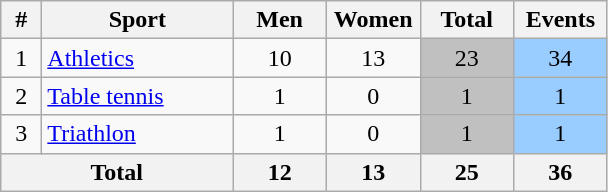<table class="wikitable sortable" style="text-align:center;">
<tr>
<th width=20>#</th>
<th width=120>Sport</th>
<th width=55>Men</th>
<th width=55>Women</th>
<th width=55>Total</th>
<th width=55>Events</th>
</tr>
<tr>
<td align=center>1</td>
<td align=left><a href='#'>Athletics</a></td>
<td>10</td>
<td>13</td>
<td bgcolor=silver>23</td>
<td bgcolor=#9acdff>34</td>
</tr>
<tr>
<td align=center>2</td>
<td align=left><a href='#'>Table tennis</a></td>
<td>1</td>
<td>0</td>
<td bgcolor=silver>1</td>
<td bgcolor=#9acdff>1</td>
</tr>
<tr>
<td align=center>3</td>
<td align=left><a href='#'>Triathlon</a></td>
<td>1</td>
<td>0</td>
<td bgcolor=silver>1</td>
<td bgcolor=#9acdff>1</td>
</tr>
<tr class="sortbottom">
<th colspan=2>Total</th>
<th>12</th>
<th>13</th>
<th>25</th>
<th>36</th>
</tr>
</table>
